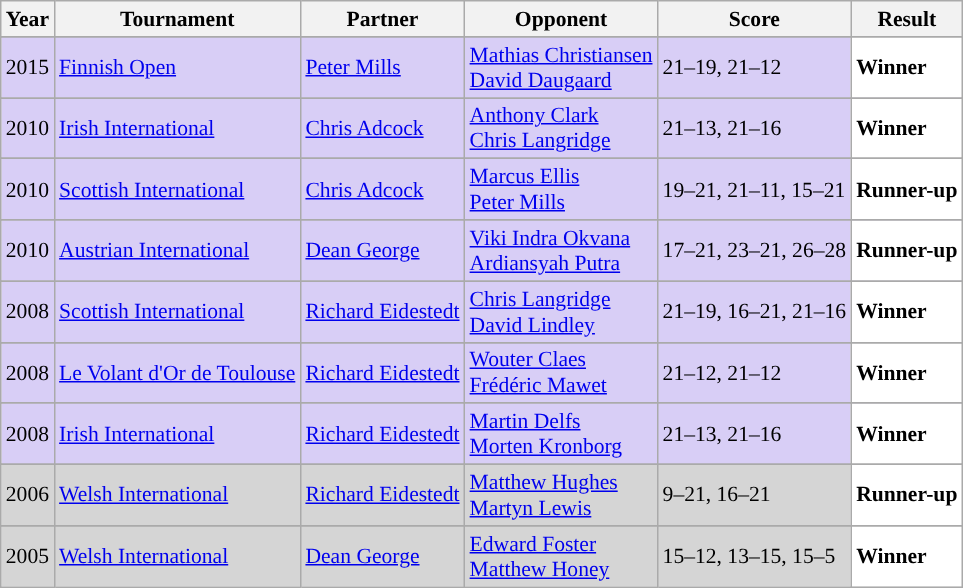<table class="sortable wikitable" style="font-size: 90%;">
<tr>
<th>Year</th>
<th>Tournament</th>
<th>Partner</th>
<th>Opponent</th>
<th>Score</th>
<th>Result</th>
</tr>
<tr>
</tr>
<tr style="background:#D8CEF6">
<td align="center">2015</td>
<td align="left"><a href='#'>Finnish Open</a></td>
<td align="left"> <a href='#'>Peter Mills</a></td>
<td align="left"> <a href='#'>Mathias Christiansen</a><br> <a href='#'>David Daugaard</a></td>
<td align="left">21–19, 21–12</td>
<td style="text-align:left; background:white"> <strong>Winner</strong></td>
</tr>
<tr>
</tr>
<tr style="background:#D8CEF6">
<td align="center">2010</td>
<td align="left"><a href='#'>Irish International</a></td>
<td align="left"> <a href='#'>Chris Adcock</a></td>
<td align="left"> <a href='#'>Anthony Clark</a><br> <a href='#'>Chris Langridge</a></td>
<td align="left">21–13, 21–16</td>
<td style="text-align:left; background:white"> <strong>Winner</strong></td>
</tr>
<tr>
</tr>
<tr style="background:#D8CEF6">
<td align="center">2010</td>
<td align="left"><a href='#'>Scottish International</a></td>
<td align="left"> <a href='#'>Chris Adcock</a></td>
<td align="left"> <a href='#'>Marcus Ellis</a><br> <a href='#'>Peter Mills</a></td>
<td align="left">19–21, 21–11, 15–21</td>
<td style="text-align:left; background:white"> <strong>Runner-up</strong></td>
</tr>
<tr>
</tr>
<tr style="background:#D8CEF6">
<td align="center">2010</td>
<td align="left"><a href='#'>Austrian International</a></td>
<td align="left"> <a href='#'>Dean George</a></td>
<td align="left"> <a href='#'>Viki Indra Okvana</a><br> <a href='#'>Ardiansyah Putra</a></td>
<td align="left">17–21, 23–21, 26–28</td>
<td style="text-align:left; background:white"> <strong>Runner-up</strong></td>
</tr>
<tr>
</tr>
<tr style="background:#D8CEF6">
<td align="center">2008</td>
<td align="left"><a href='#'>Scottish International</a></td>
<td align="left"> <a href='#'>Richard Eidestedt</a></td>
<td align="left"> <a href='#'>Chris Langridge</a><br> <a href='#'>David Lindley</a></td>
<td align="left">21–19, 16–21, 21–16</td>
<td style="text-align:left; background:white"> <strong>Winner</strong></td>
</tr>
<tr>
</tr>
<tr style="background:#D8CEF6">
<td align="center">2008</td>
<td align="left"><a href='#'>Le Volant d'Or de Toulouse</a></td>
<td align="left"> <a href='#'>Richard Eidestedt</a></td>
<td align="left"> <a href='#'>Wouter Claes</a><br> <a href='#'>Frédéric Mawet</a></td>
<td align="left">21–12, 21–12</td>
<td style="text-align:left; background:white"> <strong>Winner</strong></td>
</tr>
<tr>
</tr>
<tr style="background:#D8CEF6">
<td align="center">2008</td>
<td align="left"><a href='#'>Irish International</a></td>
<td align="left"> <a href='#'>Richard Eidestedt</a></td>
<td align="left"> <a href='#'>Martin Delfs</a><br> <a href='#'>Morten Kronborg</a></td>
<td align="left">21–13, 21–16</td>
<td style="text-align:left; background:white"> <strong>Winner</strong></td>
</tr>
<tr>
</tr>
<tr style="background:#D5D5D5">
<td align="center">2006</td>
<td align="left"><a href='#'>Welsh International</a></td>
<td align="left"> <a href='#'>Richard Eidestedt</a></td>
<td align="left"> <a href='#'>Matthew Hughes</a><br> <a href='#'>Martyn Lewis</a></td>
<td align="left">9–21, 16–21</td>
<td style="text-align:left; background:white"> <strong>Runner-up</strong></td>
</tr>
<tr>
</tr>
<tr style="background:#D5D5D5">
<td align="center">2005</td>
<td align="left"><a href='#'>Welsh International</a></td>
<td align="left"> <a href='#'>Dean George</a></td>
<td align="left"> <a href='#'>Edward Foster</a><br> <a href='#'>Matthew Honey</a></td>
<td align="left">15–12, 13–15, 15–5</td>
<td style="text-align:left; background:white"> <strong>Winner</strong></td>
</tr>
</table>
